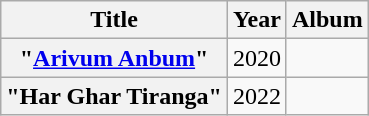<table class="wikitable">
<tr>
<th>Title</th>
<th>Year</th>
<th>Album</th>
</tr>
<tr>
<th scope="col">"<a href='#'>Arivum Anbum</a>"</th>
<td>2020</td>
<td></td>
</tr>
<tr>
<th scope="col">"Har Ghar Tiranga"</th>
<td>2022</td>
<td></td>
</tr>
</table>
